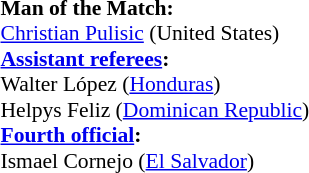<table width=50% style="font-size:90%">
<tr>
<td><br><strong>Man of the Match:</strong>
<br><a href='#'>Christian Pulisic</a> (United States)<br><strong><a href='#'>Assistant referees</a>:</strong>
<br>Walter López (<a href='#'>Honduras</a>)
<br>Helpys Feliz (<a href='#'>Dominican Republic</a>)
<br><strong><a href='#'>Fourth official</a>:</strong>
<br>Ismael Cornejo (<a href='#'>El Salvador</a>)</td>
</tr>
</table>
